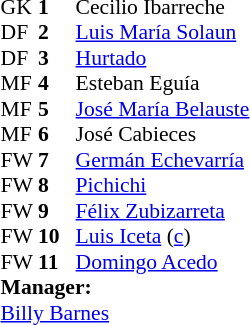<table style="font-size:90%; margin:0.2em auto;" cellspacing="0" cellpadding="0">
<tr>
<th width="25"></th>
<th width="25"></th>
</tr>
<tr>
<td>GK</td>
<td><strong>1</strong></td>
<td> Cecilio Ibarreche</td>
</tr>
<tr>
<td>DF</td>
<td><strong>2</strong></td>
<td> <a href='#'>Luis María Solaun</a></td>
</tr>
<tr>
<td>DF</td>
<td><strong>3</strong></td>
<td> <a href='#'>Hurtado</a></td>
</tr>
<tr>
<td>MF</td>
<td><strong>4</strong></td>
<td> Esteban Eguía</td>
</tr>
<tr>
<td>MF</td>
<td><strong>5</strong></td>
<td> <a href='#'>José María Belauste</a></td>
</tr>
<tr>
<td>MF</td>
<td><strong>6</strong></td>
<td> José Cabieces</td>
</tr>
<tr>
<td>FW</td>
<td><strong>7</strong></td>
<td> <a href='#'>Germán Echevarría</a></td>
</tr>
<tr>
<td>FW</td>
<td><strong>8</strong></td>
<td> <a href='#'>Pichichi</a></td>
</tr>
<tr>
<td>FW</td>
<td><strong>9</strong></td>
<td> <a href='#'>Félix Zubizarreta</a></td>
</tr>
<tr>
<td>FW</td>
<td><strong>10</strong></td>
<td> <a href='#'>Luis Iceta</a> (<a href='#'>c</a>)</td>
</tr>
<tr>
<td>FW</td>
<td><strong>11</strong></td>
<td> <a href='#'>Domingo Acedo</a></td>
</tr>
<tr>
<td colspan=3><strong>Manager:</strong></td>
</tr>
<tr>
<td colspan=4> <a href='#'>Billy Barnes</a></td>
</tr>
</table>
